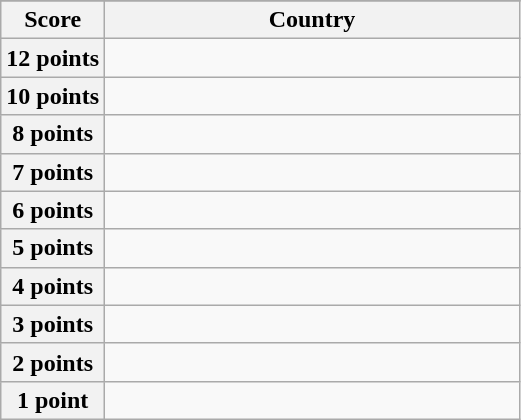<table class="wikitable">
<tr>
</tr>
<tr>
<th scope="col" width="20%">Score</th>
<th scope="col">Country</th>
</tr>
<tr>
<th scope="row">12 points</th>
<td></td>
</tr>
<tr>
<th scope="row">10 points</th>
<td></td>
</tr>
<tr>
<th scope="row">8 points</th>
<td></td>
</tr>
<tr>
<th scope="row">7 points</th>
<td></td>
</tr>
<tr>
<th scope="row">6 points</th>
<td></td>
</tr>
<tr>
<th scope="row">5 points</th>
<td></td>
</tr>
<tr>
<th scope="row">4 points</th>
<td></td>
</tr>
<tr>
<th scope="row">3 points</th>
<td></td>
</tr>
<tr>
<th scope="row">2 points</th>
<td></td>
</tr>
<tr>
<th scope="row">1 point</th>
<td></td>
</tr>
</table>
